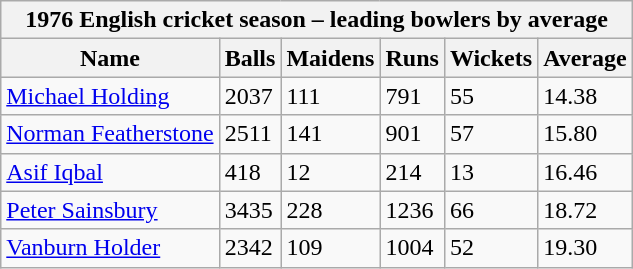<table class="wikitable">
<tr>
<th bgcolor="#efefef" colspan="7">1976 English cricket season – leading bowlers by average</th>
</tr>
<tr bgcolor="#efefef">
<th>Name</th>
<th>Balls</th>
<th>Maidens</th>
<th>Runs</th>
<th>Wickets</th>
<th>Average</th>
</tr>
<tr>
<td><a href='#'>Michael Holding</a></td>
<td>2037</td>
<td>111</td>
<td>791</td>
<td>55</td>
<td>14.38</td>
</tr>
<tr>
<td><a href='#'>Norman Featherstone</a></td>
<td>2511</td>
<td>141</td>
<td>901</td>
<td>57</td>
<td>15.80</td>
</tr>
<tr>
<td><a href='#'>Asif Iqbal</a></td>
<td>418</td>
<td>12</td>
<td>214</td>
<td>13</td>
<td>16.46</td>
</tr>
<tr>
<td><a href='#'>Peter Sainsbury</a></td>
<td>3435</td>
<td>228</td>
<td>1236</td>
<td>66</td>
<td>18.72</td>
</tr>
<tr>
<td><a href='#'>Vanburn Holder</a></td>
<td>2342</td>
<td>109</td>
<td>1004</td>
<td>52</td>
<td>19.30</td>
</tr>
</table>
